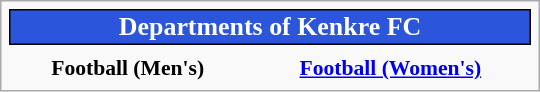<table class="infobox" style="font-size:90%; width:25em; text-align:center">
<tr>
<th colspan=2 style="font-size:120%; background-color:#2B55DB; color:#FFFFFF; border:1px solid #000000; text-align:center">Departments of Kenkre FC</th>
</tr>
<tr>
<th></th>
<th></th>
</tr>
<tr>
<th>Football (Men's)</th>
<th><a href='#'>Football (Women's)</a></th>
</tr>
</table>
